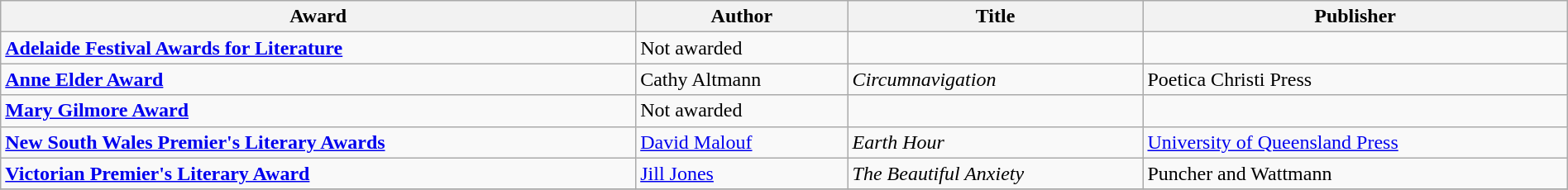<table class="wikitable" width=100%>
<tr>
<th>Award</th>
<th>Author</th>
<th>Title</th>
<th>Publisher</th>
</tr>
<tr>
<td><strong><a href='#'>Adelaide Festival Awards for Literature</a></strong></td>
<td>Not awarded</td>
<td></td>
<td></td>
</tr>
<tr>
<td><strong><a href='#'>Anne Elder Award</a></strong></td>
<td>Cathy Altmann</td>
<td><em>Circumnavigation</em></td>
<td>Poetica Christi Press</td>
</tr>
<tr>
<td><strong><a href='#'>Mary Gilmore Award</a></strong></td>
<td>Not awarded</td>
<td></td>
<td></td>
</tr>
<tr>
<td><strong><a href='#'>New South Wales Premier's Literary Awards</a></strong></td>
<td><a href='#'>David Malouf</a></td>
<td><em>Earth Hour</em></td>
<td><a href='#'>University of Queensland Press</a></td>
</tr>
<tr>
<td><strong><a href='#'>Victorian Premier's Literary Award</a></strong></td>
<td><a href='#'>Jill Jones</a></td>
<td><em>The Beautiful Anxiety</em></td>
<td>Puncher and Wattmann</td>
</tr>
<tr>
</tr>
</table>
